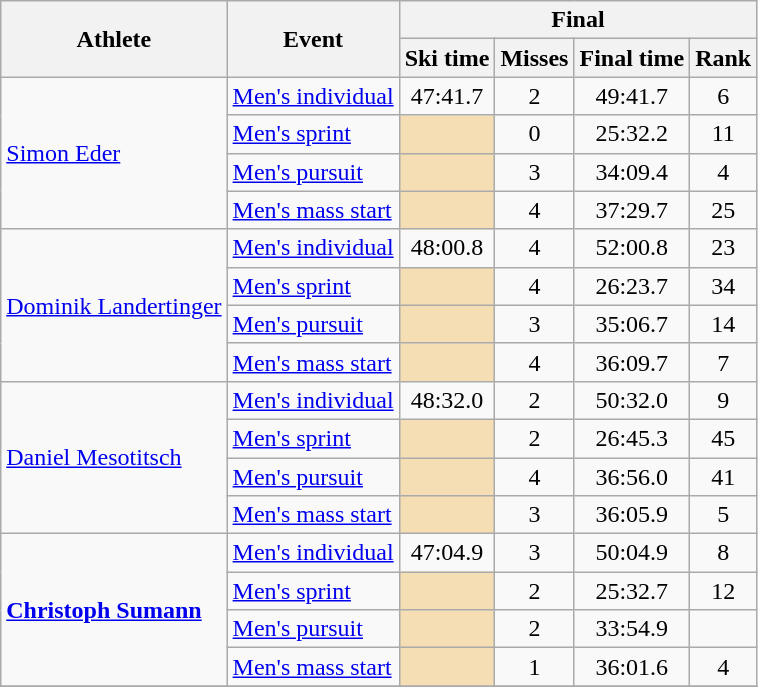<table class="wikitable">
<tr>
<th rowspan="2">Athlete</th>
<th rowspan="2">Event</th>
<th colspan="4">Final</th>
</tr>
<tr>
<th>Ski time</th>
<th>Misses</th>
<th>Final time</th>
<th>Rank</th>
</tr>
<tr>
<td rowspan="4"><a href='#'>Simon Eder</a></td>
<td><a href='#'>Men's individual</a></td>
<td align="center">47:41.7</td>
<td align="center">2</td>
<td align="center">49:41.7</td>
<td align="center">6</td>
</tr>
<tr>
<td><a href='#'>Men's sprint</a></td>
<td align="center" bgcolor="wheat"></td>
<td align="center">0</td>
<td align="center">25:32.2</td>
<td align="center">11</td>
</tr>
<tr>
<td><a href='#'>Men's pursuit</a></td>
<td align="center" bgcolor="wheat"></td>
<td align="center">3</td>
<td align="center">34:09.4</td>
<td align="center">4</td>
</tr>
<tr>
<td><a href='#'>Men's mass start</a></td>
<td align="center" bgcolor="wheat"></td>
<td align="center">4</td>
<td align="center">37:29.7</td>
<td align="center">25</td>
</tr>
<tr>
<td rowspan="4"><a href='#'>Dominik Landertinger</a></td>
<td><a href='#'>Men's individual</a></td>
<td align="center">48:00.8</td>
<td align="center">4</td>
<td align="center">52:00.8</td>
<td align="center">23</td>
</tr>
<tr>
<td><a href='#'>Men's sprint</a></td>
<td align="center" bgcolor="wheat"></td>
<td align="center">4</td>
<td align="center">26:23.7</td>
<td align="center">34</td>
</tr>
<tr>
<td><a href='#'>Men's pursuit</a></td>
<td align="center" bgcolor="wheat"></td>
<td align="center">3</td>
<td align="center">35:06.7</td>
<td align="center">14</td>
</tr>
<tr>
<td><a href='#'>Men's mass start</a></td>
<td align="center" bgcolor="wheat"></td>
<td align="center">4</td>
<td align="center">36:09.7</td>
<td align="center">7</td>
</tr>
<tr>
<td rowspan="4"><a href='#'>Daniel Mesotitsch</a></td>
<td><a href='#'>Men's individual</a></td>
<td align="center">48:32.0</td>
<td align="center">2</td>
<td align="center">50:32.0</td>
<td align="center">9</td>
</tr>
<tr>
<td><a href='#'>Men's sprint</a></td>
<td align="center" bgcolor="wheat"></td>
<td align="center">2</td>
<td align="center">26:45.3</td>
<td align="center">45</td>
</tr>
<tr>
<td><a href='#'>Men's pursuit</a></td>
<td align="center" bgcolor="wheat"></td>
<td align="center">4</td>
<td align="center">36:56.0</td>
<td align="center">41</td>
</tr>
<tr>
<td><a href='#'>Men's mass start</a></td>
<td align="center" bgcolor="wheat"></td>
<td align="center">3</td>
<td align="center">36:05.9</td>
<td align="center">5</td>
</tr>
<tr>
<td rowspan="4"><strong><a href='#'>Christoph Sumann</a></strong></td>
<td><a href='#'>Men's individual</a></td>
<td align="center">47:04.9</td>
<td align="center">3</td>
<td align="center">50:04.9</td>
<td align="center">8</td>
</tr>
<tr>
<td><a href='#'>Men's sprint</a></td>
<td align="center" bgcolor="wheat"></td>
<td align="center">2</td>
<td align="center">25:32.7</td>
<td align="center">12</td>
</tr>
<tr>
<td><a href='#'>Men's pursuit</a></td>
<td align="center" bgcolor="wheat"></td>
<td align="center">2</td>
<td align="center">33:54.9</td>
<td align="center"></td>
</tr>
<tr>
<td><a href='#'>Men's mass start</a></td>
<td align="center" bgcolor="wheat"></td>
<td align="center">1</td>
<td align="center">36:01.6</td>
<td align="center">4</td>
</tr>
<tr>
</tr>
</table>
